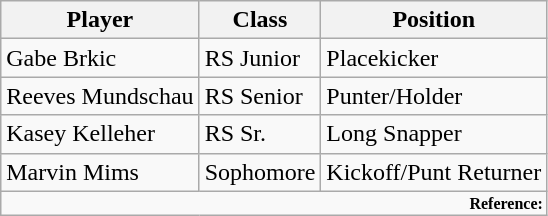<table class="wikitable">
<tr>
<th>Player</th>
<th>Class</th>
<th>Position</th>
</tr>
<tr>
<td>Gabe Brkic</td>
<td>RS Junior</td>
<td>Placekicker</td>
</tr>
<tr>
<td>Reeves Mundschau</td>
<td>RS Senior</td>
<td>Punter/Holder</td>
</tr>
<tr>
<td>Kasey Kelleher</td>
<td>RS Sr.</td>
<td>Long Snapper</td>
</tr>
<tr>
<td>Marvin Mims</td>
<td>Sophomore</td>
<td>Kickoff/Punt Returner</td>
</tr>
<tr>
<td colspan="3"  style="font-size:8pt; text-align:right;"><strong>Reference:</strong></td>
</tr>
</table>
